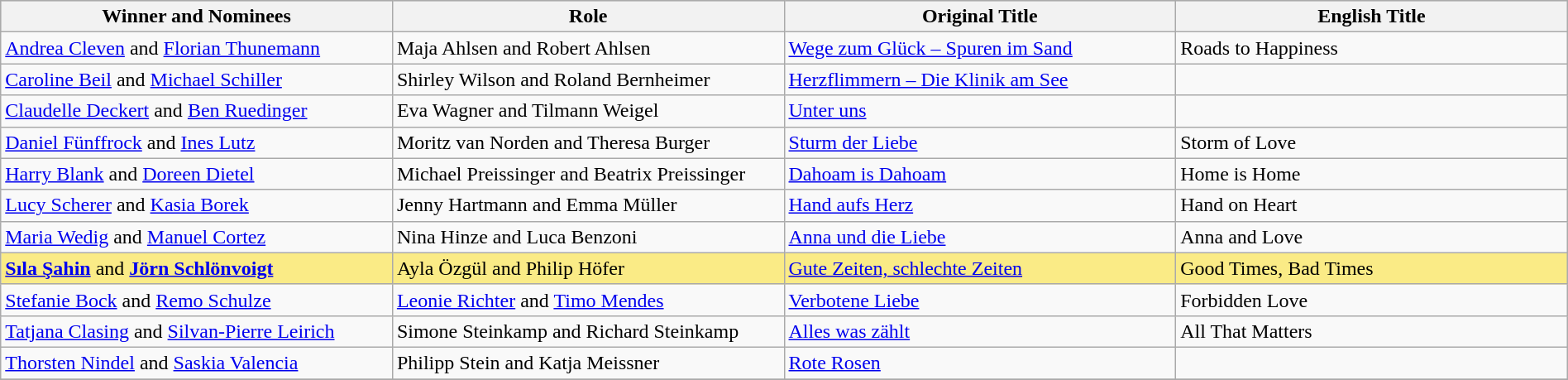<table class="wikitable" width="100%">
<tr bgcolor="#bebebe">
<th width="25%">Winner and Nominees</th>
<th width="25%">Role</th>
<th width="25%">Original Title</th>
<th width="25%">English Title</th>
</tr>
<tr>
<td><a href='#'>Andrea Cleven</a> and <a href='#'>Florian Thunemann</a></td>
<td>Maja Ahlsen and Robert Ahlsen</td>
<td><a href='#'>Wege zum Glück – Spuren im Sand</a></td>
<td>Roads to Happiness</td>
</tr>
<tr>
<td><a href='#'>Caroline Beil</a> and <a href='#'>Michael Schiller</a></td>
<td>Shirley Wilson and Roland Bernheimer</td>
<td><a href='#'>Herzflimmern – Die Klinik am See</a></td>
<td></td>
</tr>
<tr>
<td><a href='#'>Claudelle Deckert</a> and <a href='#'>Ben Ruedinger</a></td>
<td>Eva Wagner and Tilmann Weigel</td>
<td><a href='#'>Unter uns</a></td>
<td></td>
</tr>
<tr>
<td><a href='#'>Daniel Fünffrock</a> and <a href='#'>Ines Lutz</a></td>
<td>Moritz van Norden and Theresa Burger</td>
<td><a href='#'>Sturm der Liebe</a></td>
<td>Storm of Love</td>
</tr>
<tr>
<td><a href='#'>Harry Blank</a> and <a href='#'>Doreen Dietel</a></td>
<td>Michael Preissinger and Beatrix Preissinger</td>
<td><a href='#'>Dahoam is Dahoam</a></td>
<td>Home is Home</td>
</tr>
<tr>
<td><a href='#'>Lucy Scherer</a> and <a href='#'>Kasia Borek</a></td>
<td>Jenny Hartmann and Emma Müller</td>
<td><a href='#'>Hand aufs Herz</a></td>
<td>Hand on Heart</td>
</tr>
<tr>
<td><a href='#'>Maria Wedig</a> and <a href='#'>Manuel Cortez</a></td>
<td>Nina Hinze and Luca Benzoni</td>
<td><a href='#'>Anna und die Liebe</a></td>
<td>Anna and Love</td>
</tr>
<tr style="background:#FAEB86">
<td><strong> <a href='#'>Sıla Şahin</a></strong> and <strong><a href='#'>Jörn Schlönvoigt</a></strong></td>
<td>Ayla Özgül and Philip Höfer</td>
<td><a href='#'>Gute Zeiten, schlechte Zeiten</a></td>
<td>Good Times, Bad Times</td>
</tr>
<tr>
<td><a href='#'>Stefanie Bock</a> and <a href='#'>Remo Schulze</a></td>
<td><a href='#'>Leonie Richter</a> and <a href='#'>Timo Mendes</a></td>
<td><a href='#'>Verbotene Liebe</a></td>
<td>Forbidden Love</td>
</tr>
<tr>
<td><a href='#'>Tatjana Clasing</a> and <a href='#'>Silvan-Pierre Leirich</a></td>
<td>Simone Steinkamp and Richard Steinkamp</td>
<td><a href='#'>Alles was zählt</a></td>
<td>All That Matters</td>
</tr>
<tr>
<td><a href='#'>Thorsten Nindel</a> and <a href='#'>Saskia Valencia</a></td>
<td>Philipp Stein and Katja Meissner</td>
<td><a href='#'>Rote Rosen</a></td>
<td></td>
</tr>
<tr>
</tr>
</table>
